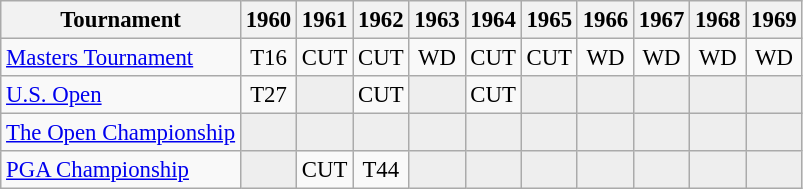<table class="wikitable" style="font-size:95%;text-align:center;">
<tr>
<th>Tournament</th>
<th>1960</th>
<th>1961</th>
<th>1962</th>
<th>1963</th>
<th>1964</th>
<th>1965</th>
<th>1966</th>
<th>1967</th>
<th>1968</th>
<th>1969</th>
</tr>
<tr>
<td align=left><a href='#'>Masters Tournament</a></td>
<td>T16</td>
<td>CUT</td>
<td>CUT</td>
<td>WD</td>
<td>CUT</td>
<td>CUT</td>
<td>WD</td>
<td>WD</td>
<td>WD</td>
<td>WD</td>
</tr>
<tr>
<td align=left><a href='#'>U.S. Open</a></td>
<td>T27</td>
<td style="background:#eeeeee;"></td>
<td>CUT</td>
<td style="background:#eeeeee;"></td>
<td>CUT</td>
<td style="background:#eeeeee;"></td>
<td style="background:#eeeeee;"></td>
<td style="background:#eeeeee;"></td>
<td style="background:#eeeeee;"></td>
<td style="background:#eeeeee;"></td>
</tr>
<tr>
<td align=left><a href='#'>The Open Championship</a></td>
<td style="background:#eeeeee;"></td>
<td style="background:#eeeeee;"></td>
<td style="background:#eeeeee;"></td>
<td style="background:#eeeeee;"></td>
<td style="background:#eeeeee;"></td>
<td style="background:#eeeeee;"></td>
<td style="background:#eeeeee;"></td>
<td style="background:#eeeeee;"></td>
<td style="background:#eeeeee;"></td>
<td style="background:#eeeeee;"></td>
</tr>
<tr>
<td align=left><a href='#'>PGA Championship</a></td>
<td style="background:#eeeeee;"></td>
<td>CUT</td>
<td>T44</td>
<td style="background:#eeeeee;"></td>
<td style="background:#eeeeee;"></td>
<td style="background:#eeeeee;"></td>
<td style="background:#eeeeee;"></td>
<td style="background:#eeeeee;"></td>
<td style="background:#eeeeee;"></td>
<td style="background:#eeeeee;"></td>
</tr>
</table>
